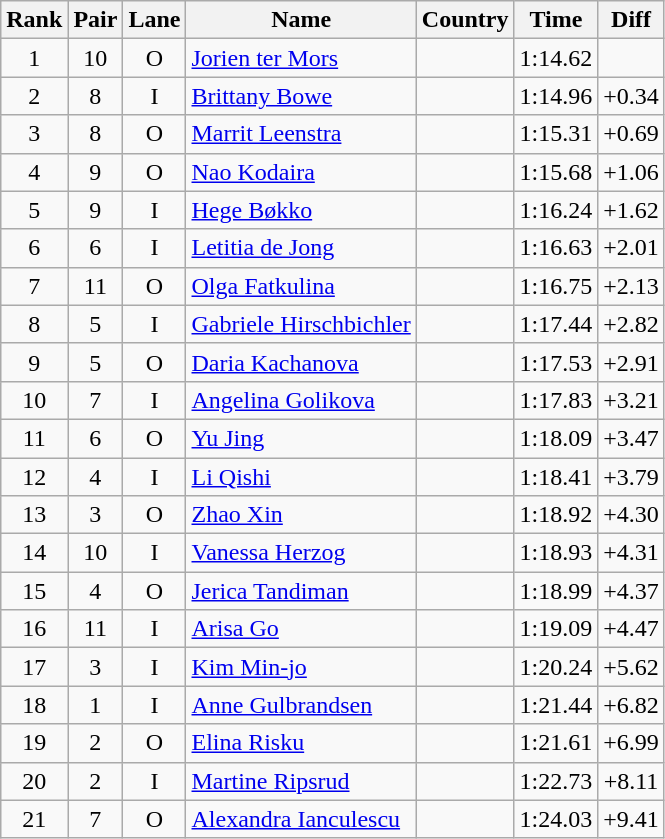<table class="wikitable sortable" style="text-align:center">
<tr>
<th>Rank</th>
<th>Pair</th>
<th>Lane</th>
<th>Name</th>
<th>Country</th>
<th>Time</th>
<th>Diff</th>
</tr>
<tr>
<td>1</td>
<td>10</td>
<td>O</td>
<td align=left><a href='#'>Jorien ter Mors</a></td>
<td align=left></td>
<td>1:14.62</td>
<td></td>
</tr>
<tr>
<td>2</td>
<td>8</td>
<td>I</td>
<td align=left><a href='#'>Brittany Bowe</a></td>
<td align=left></td>
<td>1:14.96</td>
<td>+0.34</td>
</tr>
<tr>
<td>3</td>
<td>8</td>
<td>O</td>
<td align=left><a href='#'>Marrit Leenstra</a></td>
<td align=left></td>
<td>1:15.31</td>
<td>+0.69</td>
</tr>
<tr>
<td>4</td>
<td>9</td>
<td>O</td>
<td align=left><a href='#'>Nao Kodaira</a></td>
<td align=left></td>
<td>1:15.68</td>
<td>+1.06</td>
</tr>
<tr>
<td>5</td>
<td>9</td>
<td>I</td>
<td align=left><a href='#'>Hege Bøkko</a></td>
<td align=left></td>
<td>1:16.24</td>
<td>+1.62</td>
</tr>
<tr>
<td>6</td>
<td>6</td>
<td>I</td>
<td align=left><a href='#'>Letitia de Jong</a></td>
<td align=left></td>
<td>1:16.63</td>
<td>+2.01</td>
</tr>
<tr>
<td>7</td>
<td>11</td>
<td>O</td>
<td align=left><a href='#'>Olga Fatkulina</a></td>
<td align=left></td>
<td>1:16.75</td>
<td>+2.13</td>
</tr>
<tr>
<td>8</td>
<td>5</td>
<td>I</td>
<td align=left><a href='#'>Gabriele Hirschbichler</a></td>
<td align=left></td>
<td>1:17.44</td>
<td>+2.82</td>
</tr>
<tr>
<td>9</td>
<td>5</td>
<td>O</td>
<td align=left><a href='#'>Daria Kachanova</a></td>
<td align=left></td>
<td>1:17.53</td>
<td>+2.91</td>
</tr>
<tr>
<td>10</td>
<td>7</td>
<td>I</td>
<td align=left><a href='#'>Angelina Golikova</a></td>
<td align=left></td>
<td>1:17.83</td>
<td>+3.21</td>
</tr>
<tr>
<td>11</td>
<td>6</td>
<td>O</td>
<td align=left><a href='#'>Yu Jing</a></td>
<td align=left></td>
<td>1:18.09</td>
<td>+3.47</td>
</tr>
<tr>
<td>12</td>
<td>4</td>
<td>I</td>
<td align=left><a href='#'>Li Qishi</a></td>
<td align=left></td>
<td>1:18.41</td>
<td>+3.79</td>
</tr>
<tr>
<td>13</td>
<td>3</td>
<td>O</td>
<td align=left><a href='#'>Zhao Xin</a></td>
<td align=left></td>
<td>1:18.92</td>
<td>+4.30</td>
</tr>
<tr>
<td>14</td>
<td>10</td>
<td>I</td>
<td align=left><a href='#'>Vanessa Herzog</a></td>
<td align=left></td>
<td>1:18.93</td>
<td>+4.31</td>
</tr>
<tr>
<td>15</td>
<td>4</td>
<td>O</td>
<td align=left><a href='#'>Jerica Tandiman</a></td>
<td align=left></td>
<td>1:18.99</td>
<td>+4.37</td>
</tr>
<tr>
<td>16</td>
<td>11</td>
<td>I</td>
<td align=left><a href='#'>Arisa Go</a></td>
<td align=left></td>
<td>1:19.09</td>
<td>+4.47</td>
</tr>
<tr>
<td>17</td>
<td>3</td>
<td>I</td>
<td align=left><a href='#'>Kim Min-jo</a></td>
<td align=left></td>
<td>1:20.24</td>
<td>+5.62</td>
</tr>
<tr>
<td>18</td>
<td>1</td>
<td>I</td>
<td align=left><a href='#'>Anne Gulbrandsen</a></td>
<td align=left></td>
<td>1:21.44</td>
<td>+6.82</td>
</tr>
<tr>
<td>19</td>
<td>2</td>
<td>O</td>
<td align=left><a href='#'>Elina Risku</a></td>
<td align=left></td>
<td>1:21.61</td>
<td>+6.99</td>
</tr>
<tr>
<td>20</td>
<td>2</td>
<td>I</td>
<td align=left><a href='#'>Martine Ripsrud</a></td>
<td align=left></td>
<td>1:22.73</td>
<td>+8.11</td>
</tr>
<tr>
<td>21</td>
<td>7</td>
<td>O</td>
<td align=left><a href='#'>Alexandra Ianculescu</a></td>
<td align=left></td>
<td>1:24.03</td>
<td>+9.41</td>
</tr>
</table>
